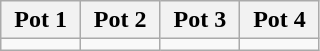<table class="wikitable">
<tr>
<th width=20%>Pot 1</th>
<th width=20%>Pot 2</th>
<th width=20%>Pot 3</th>
<th width=20%>Pot 4</th>
</tr>
<tr>
<td></td>
<td></td>
<td></td>
<td></td>
</tr>
</table>
